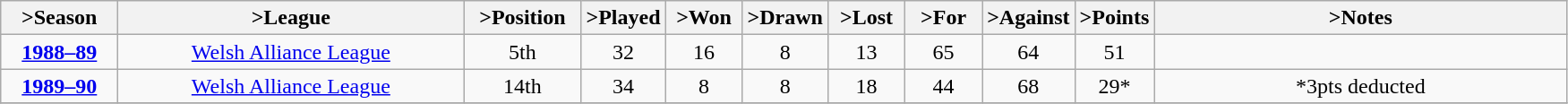<table class="wikitable" style="text-align: center">
<tr>
<th <col width="80px">>Season</th>
<th <col width="250px">>League</th>
<th <col width="80px">>Position</th>
<th <col width="50px">>Played</th>
<th <col width="50px">>Won</th>
<th <col width="50px">>Drawn</th>
<th <col width="50px">>Lost</th>
<th <col width="50px">>For</th>
<th <col width="50px">>Against</th>
<th <col width="50px">>Points</th>
<th <col width="300px">>Notes</th>
</tr>
<tr>
<td><strong><a href='#'>1988–89</a></strong></td>
<td><a href='#'>Welsh Alliance League</a></td>
<td>5th</td>
<td>32</td>
<td>16</td>
<td>8</td>
<td>13</td>
<td>65</td>
<td>64</td>
<td>51</td>
<td></td>
</tr>
<tr>
<td><strong><a href='#'>1989–90</a></strong></td>
<td><a href='#'>Welsh Alliance League</a></td>
<td>14th</td>
<td>34</td>
<td>8</td>
<td>8</td>
<td>18</td>
<td>44</td>
<td>68</td>
<td>29*</td>
<td>*3pts deducted</td>
</tr>
<tr>
</tr>
</table>
